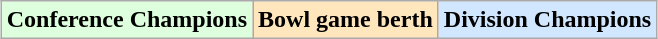<table class="wikitable" style="margin:1em auto;">
<tr>
<td bgcolor="#ddffdd"><strong>Conference Champions</strong></td>
<td bgcolor="#ffe6bd"><strong>Bowl game berth</strong></td>
<td bgcolor="#D0E7FF"><strong>Division Champions</strong></td>
</tr>
</table>
